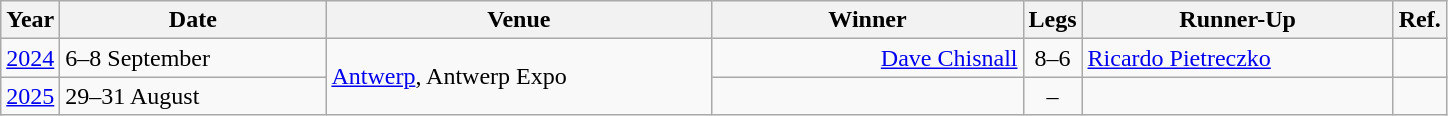<table class="wikitable">
<tr>
<th>Year</th>
<th style=width:170px>Date</th>
<th style=width:250px>Venue</th>
<th style=width:200px>Winner</th>
<th>Legs</th>
<th style=width:200px>Runner-Up</th>
<th>Ref.</th>
</tr>
<tr>
<td align=center><a href='#'>2024</a></td>
<td align=left>6–8 September</td>
<td rowspan=2> <a href='#'>Antwerp</a>, Antwerp Expo</td>
<td align=right><a href='#'>Dave Chisnall</a> </td>
<td align=center>8–6</td>
<td> <a href='#'>Ricardo Pietreczko</a></td>
<td align="center"></td>
</tr>
<tr>
<td align=center><a href='#'>2025</a></td>
<td align=left>29–31 August</td>
<td align=right></td>
<td align=center>–</td>
<td></td>
<td align="center"></td>
</tr>
</table>
